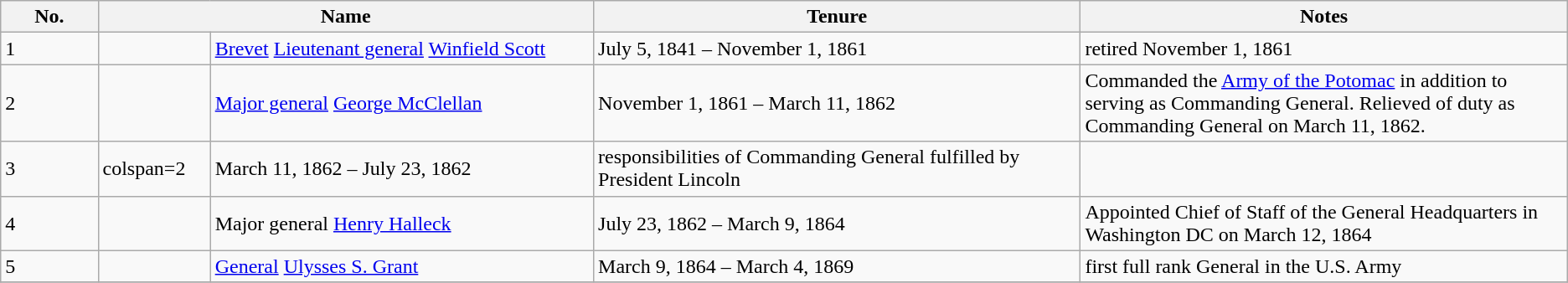<table class="wikitable">
<tr>
<th width=5%>No.</th>
<th width=25% colspan=2>Name</th>
<th width=25%>Tenure</th>
<th width=25%>Notes</th>
</tr>
<tr>
<td rowspan=1>1</td>
<td></td>
<td><a href='#'>Brevet</a> <a href='#'>Lieutenant general</a> <a href='#'>Winfield Scott</a></td>
<td>July 5, 1841 – November 1, 1861</td>
<td>retired November 1, 1861</td>
</tr>
<tr>
<td rowspan=1>2</td>
<td></td>
<td><a href='#'>Major general</a> <a href='#'>George McClellan</a></td>
<td>November 1, 1861 – March 11, 1862</td>
<td>Commanded the <a href='#'>Army of the Potomac</a> in addition to serving as Commanding General. Relieved of duty as Commanding General on March 11, 1862.</td>
</tr>
<tr>
<td rowspan=1>3</td>
<td>colspan=2 </td>
<td>March 11, 1862 – July 23, 1862</td>
<td>responsibilities of Commanding General fulfilled by President Lincoln</td>
</tr>
<tr>
<td rowspan=1>4</td>
<td></td>
<td>Major general <a href='#'>Henry Halleck</a></td>
<td>July 23, 1862 – March 9, 1864</td>
<td>Appointed Chief of Staff of the General Headquarters in Washington DC on March 12, 1864</td>
</tr>
<tr>
<td rowspan=1>5</td>
<td></td>
<td><a href='#'>General</a> <a href='#'>Ulysses S. Grant</a></td>
<td>March 9, 1864 – March 4, 1869</td>
<td>first full rank General in the U.S. Army</td>
</tr>
<tr>
</tr>
</table>
